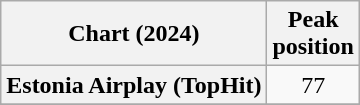<table class="wikitable plainrowheaders" style="text-align:center">
<tr>
<th scope="col">Chart (2024)</th>
<th scope="col">Peak<br>position</th>
</tr>
<tr>
<th scope="row">Estonia Airplay (TopHit)</th>
<td>77</td>
</tr>
<tr>
</tr>
</table>
